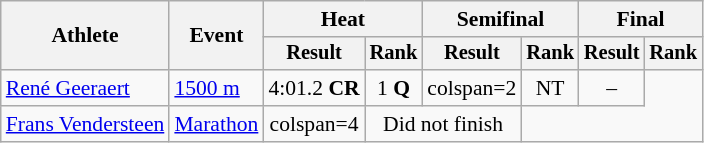<table class="wikitable" style="font-size:90%">
<tr>
<th rowspan=2>Athlete</th>
<th rowspan=2>Event</th>
<th colspan=2>Heat</th>
<th colspan=2>Semifinal</th>
<th colspan=2>Final</th>
</tr>
<tr style="font-size:95%">
<th>Result</th>
<th>Rank</th>
<th>Result</th>
<th>Rank</th>
<th>Result</th>
<th>Rank</th>
</tr>
<tr align=center>
<td align=left><a href='#'>René Geeraert</a></td>
<td style="text-align:left;"><a href='#'>1500 m</a></td>
<td>4:01.2 <strong>CR</strong></td>
<td>1 <strong>Q</strong></td>
<td>colspan=2 </td>
<td>NT</td>
<td>–</td>
</tr>
<tr align=center>
<td align=left><a href='#'>Frans Vendersteen</a></td>
<td style="text-align:left;"><a href='#'>Marathon</a></td>
<td>colspan=4 </td>
<td colspan=2>Did not finish</td>
</tr>
</table>
